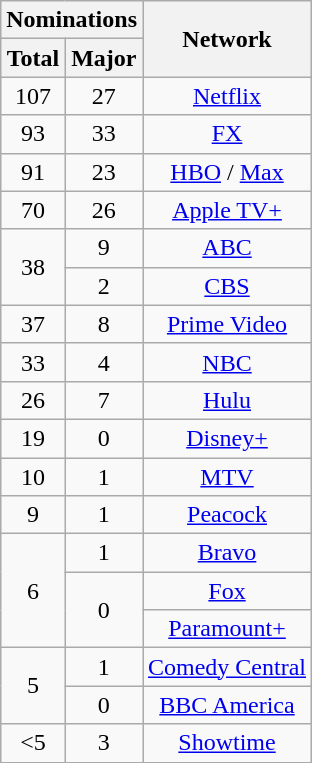<table class="wikitable sortable" style="text-align: center; max-width:29em">
<tr>
<th scope="colgroup" colspan="2">Nominations</th>
<th scope="col" rowspan="2">Network</th>
</tr>
<tr>
<th scope="col">Total</th>
<th scope="col">Major</th>
</tr>
<tr>
<td scope="row">107</td>
<td>27</td>
<td><a href='#'>Netflix</a></td>
</tr>
<tr>
<td scope="row">93</td>
<td>33</td>
<td><a href='#'>FX</a></td>
</tr>
<tr>
<td scope="row">91</td>
<td>23</td>
<td><a href='#'>HBO</a> / <a href='#'>Max</a></td>
</tr>
<tr>
<td scope="row">70</td>
<td>26</td>
<td><a href='#'>Apple TV+</a></td>
</tr>
<tr>
<td scope="row" rowspan="2">38</td>
<td>9</td>
<td><a href='#'>ABC</a></td>
</tr>
<tr>
<td>2</td>
<td><a href='#'>CBS</a></td>
</tr>
<tr>
<td scope="row">37</td>
<td>8</td>
<td><a href='#'>Prime Video</a></td>
</tr>
<tr>
<td scope="row">33</td>
<td>4</td>
<td><a href='#'>NBC</a></td>
</tr>
<tr>
<td scope="row">26</td>
<td>7</td>
<td><a href='#'>Hulu</a></td>
</tr>
<tr>
<td scope="row">19</td>
<td>0</td>
<td><a href='#'>Disney+</a></td>
</tr>
<tr>
<td scope="row">10</td>
<td>1</td>
<td><a href='#'>MTV</a></td>
</tr>
<tr>
<td scope="row">9</td>
<td>1</td>
<td><a href='#'>Peacock</a></td>
</tr>
<tr>
<td scope="row" rowspan="3">6</td>
<td>1</td>
<td><a href='#'>Bravo</a></td>
</tr>
<tr>
<td rowspan="2">0</td>
<td><a href='#'>Fox</a></td>
</tr>
<tr>
<td><a href='#'>Paramount+</a></td>
</tr>
<tr>
<td scope="row" rowspan="2">5</td>
<td>1</td>
<td><a href='#'>Comedy Central</a></td>
</tr>
<tr>
<td>0</td>
<td><a href='#'>BBC America</a></td>
</tr>
<tr>
<td scope="row"><5</td>
<td>3</td>
<td><a href='#'>Showtime</a></td>
</tr>
</table>
